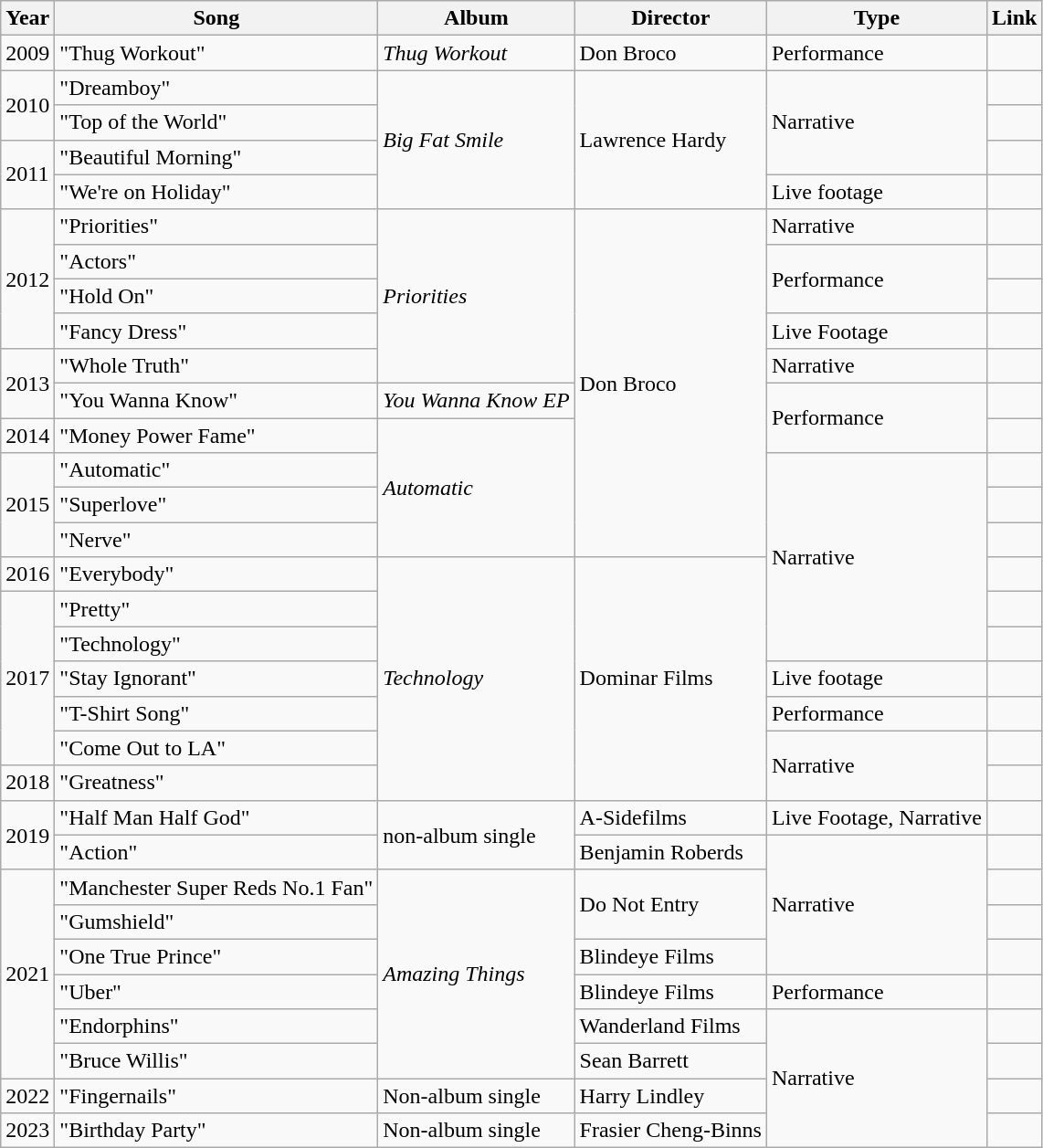<table class="wikitable">
<tr>
<th>Year</th>
<th>Song</th>
<th>Album</th>
<th>Director</th>
<th>Type</th>
<th>Link</th>
</tr>
<tr>
<td>2009</td>
<td>"Thug Workout"</td>
<td><em>Thug Workout</em></td>
<td>Don Broco</td>
<td>Performance</td>
<td></td>
</tr>
<tr>
<td rowspan=2>2010</td>
<td>"Dreamboy"</td>
<td rowspan=4><em>Big Fat Smile</em></td>
<td rowspan=4>Lawrence Hardy</td>
<td rowspan=3>Narrative</td>
<td></td>
</tr>
<tr>
<td>"Top of the World"</td>
<td></td>
</tr>
<tr>
<td rowspan=2>2011</td>
<td>"Beautiful Morning"</td>
<td></td>
</tr>
<tr>
<td>"We're on Holiday"</td>
<td>Live footage</td>
<td></td>
</tr>
<tr>
<td rowspan=4>2012</td>
<td>"Priorities"</td>
<td rowspan=5><em>Priorities</em></td>
<td rowspan=10>Don Broco</td>
<td>Narrative</td>
<td></td>
</tr>
<tr>
<td>"Actors"</td>
<td rowspan=2>Performance</td>
<td></td>
</tr>
<tr>
<td>"Hold On"</td>
<td></td>
</tr>
<tr>
<td>"Fancy Dress"</td>
<td>Live Footage</td>
<td></td>
</tr>
<tr>
<td rowspan=2>2013</td>
<td>"Whole Truth"</td>
<td>Narrative</td>
<td></td>
</tr>
<tr>
<td>"You Wanna Know"</td>
<td><em>You Wanna Know EP</em></td>
<td rowspan=2>Performance</td>
<td></td>
</tr>
<tr>
<td>2014</td>
<td>"Money Power Fame"</td>
<td rowspan=4><em>Automatic</em></td>
<td></td>
</tr>
<tr>
<td rowspan=3>2015</td>
<td>"Automatic"</td>
<td rowspan=6>Narrative</td>
<td></td>
</tr>
<tr>
<td>"Superlove"</td>
<td></td>
</tr>
<tr>
<td>"Nerve"</td>
<td></td>
</tr>
<tr>
<td>2016</td>
<td>"Everybody"</td>
<td rowspan=7><em>Technology</em></td>
<td rowspan=7>Dominar Films</td>
<td></td>
</tr>
<tr>
<td rowspan="5">2017</td>
<td>"Pretty"</td>
<td></td>
</tr>
<tr>
<td>"Technology"</td>
<td></td>
</tr>
<tr>
<td>"Stay Ignorant"</td>
<td>Live footage</td>
<td></td>
</tr>
<tr>
<td>"T-Shirt Song"</td>
<td>Performance</td>
<td></td>
</tr>
<tr>
<td>"Come Out to LA"</td>
<td rowspan="2">Narrative</td>
<td></td>
</tr>
<tr>
<td>2018</td>
<td>"Greatness"</td>
<td></td>
</tr>
<tr>
<td rowspan="2">2019</td>
<td>"Half Man Half God"</td>
<td rowspan=2>non-album single</td>
<td>A-Sidefilms</td>
<td>Live Footage, Narrative</td>
<td></td>
</tr>
<tr>
<td>"Action"</td>
<td>Benjamin Roberds</td>
<td rowspan="4">Narrative</td>
<td></td>
</tr>
<tr>
<td rowspan="6">2021</td>
<td>"Manchester Super Reds No.1 Fan"</td>
<td rowspan="6"><em>Amazing Things</em></td>
<td rowspan="2">Do Not Entry</td>
<td></td>
</tr>
<tr>
<td>"Gumshield"</td>
<td></td>
</tr>
<tr>
<td>"One True Prince"</td>
<td>Blindeye Films</td>
<td></td>
</tr>
<tr>
<td>"Uber"</td>
<td>Blindeye Films</td>
<td>Performance</td>
<td></td>
</tr>
<tr>
<td>"Endorphins"</td>
<td>Wanderland Films</td>
<td rowspan="4">Narrative</td>
<td></td>
</tr>
<tr>
<td>"Bruce Willis"</td>
<td>Sean Barrett</td>
<td></td>
</tr>
<tr>
<td>2022</td>
<td>"Fingernails"</td>
<td>Non-album single</td>
<td>Harry Lindley</td>
<td></td>
</tr>
<tr>
<td>2023</td>
<td>"Birthday Party"</td>
<td>Non-album single</td>
<td>Frasier Cheng-Binns</td>
<td></td>
</tr>
</table>
